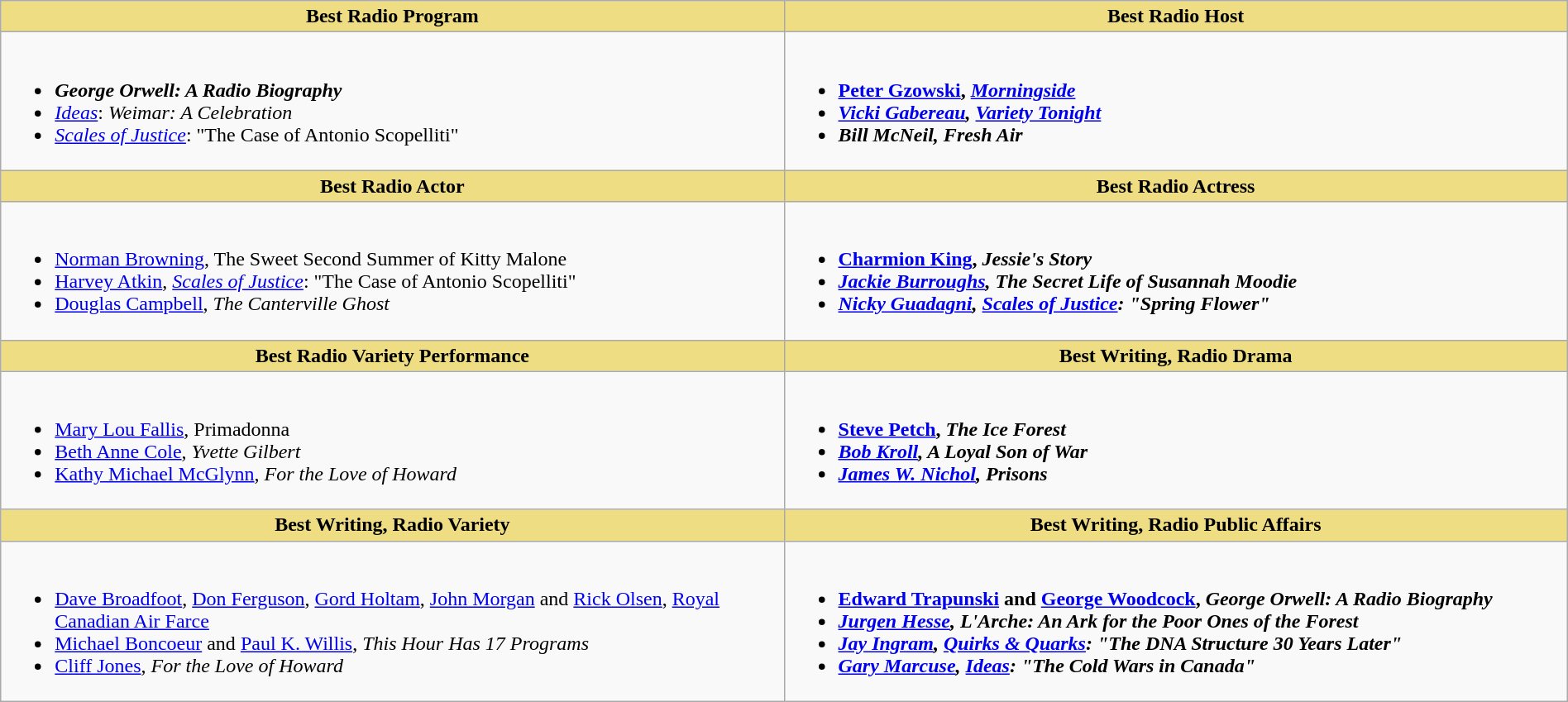<table class=wikitable width="100%">
<tr>
<th style="background:#EEDD82; width:50%">Best Radio Program</th>
<th style="background:#EEDD82; width:50%">Best Radio Host</th>
</tr>
<tr>
<td valign="top"><br><ul><li> <strong><em>George Orwell: A Radio Biography</em></strong></li><li><em><a href='#'>Ideas</a></em>: <em>Weimar: A Celebration</em></li><li><em><a href='#'>Scales of Justice</a></em>: "The Case of Antonio Scopelliti"</li></ul></td>
<td valign="top"><br><ul><li> <strong><a href='#'>Peter Gzowski</a>, <em><a href='#'>Morningside</a><strong><em></li><li><a href='#'>Vicki Gabereau</a>, </em><a href='#'>Variety Tonight</a><em></li><li>Bill McNeil, </em>Fresh Air<em></li></ul></td>
</tr>
<tr>
<th style="background:#EEDD82; width:50%">Best Radio Actor</th>
<th style="background:#EEDD82; width:50%">Best Radio Actress</th>
</tr>
<tr>
<td valign="top"><br><ul><li> </strong><a href='#'>Norman Browning</a>, </em>The Sweet Second Summer of Kitty Malone</em></strong></li><li><a href='#'>Harvey Atkin</a>, <em><a href='#'>Scales of Justice</a></em>: "The Case of Antonio Scopelliti"</li><li><a href='#'>Douglas Campbell</a>, <em>The Canterville Ghost</em></li></ul></td>
<td valign="top"><br><ul><li> <strong><a href='#'>Charmion King</a>, <em>Jessie's Story<strong><em></li><li><a href='#'>Jackie Burroughs</a>, </em>The Secret Life of Susannah Moodie<em></li><li><a href='#'>Nicky Guadagni</a>, </em><a href='#'>Scales of Justice</a><em>: "Spring Flower"</li></ul></td>
</tr>
<tr>
<th style="background:#EEDD82; width:50%">Best Radio Variety Performance</th>
<th style="background:#EEDD82; width:50%">Best Writing, Radio Drama</th>
</tr>
<tr>
<td valign="top"><br><ul><li> </strong><a href='#'>Mary Lou Fallis</a>, </em>Primadonna</em></strong></li><li><a href='#'>Beth Anne Cole</a>, <em>Yvette Gilbert</em></li><li><a href='#'>Kathy Michael McGlynn</a>, <em>For the Love of Howard</em></li></ul></td>
<td valign="top"><br><ul><li> <strong><a href='#'>Steve Petch</a>, <em>The Ice Forest<strong><em></li><li><a href='#'>Bob Kroll</a>, </em>A Loyal Son of War<em></li><li><a href='#'>James W. Nichol</a>, </em>Prisons<em></li></ul></td>
</tr>
<tr>
<th style="background:#EEDD82; width:50%">Best Writing, Radio Variety</th>
<th style="background:#EEDD82; width:50%">Best Writing, Radio Public Affairs</th>
</tr>
<tr>
<td valign="top"><br><ul><li> </strong><a href='#'>Dave Broadfoot</a>, <a href='#'>Don Ferguson</a>, <a href='#'>Gord Holtam</a>, <a href='#'>John Morgan</a> and <a href='#'>Rick Olsen</a>, </em><a href='#'>Royal Canadian Air Farce</a></em></strong></li><li><a href='#'>Michael Boncoeur</a> and <a href='#'>Paul K. Willis</a>, <em>This Hour Has 17 Programs</em></li><li><a href='#'>Cliff Jones</a>, <em>For the Love of Howard</em></li></ul></td>
<td valign="top"><br><ul><li> <strong><a href='#'>Edward Trapunski</a> and <a href='#'>George Woodcock</a>, <em>George Orwell: A Radio Biography<strong><em></li><li><a href='#'>Jurgen Hesse</a>, </em>L'Arche: An Ark for the Poor Ones of the Forest<em></li><li><a href='#'>Jay Ingram</a>, </em><a href='#'>Quirks & Quarks</a><em>: "The DNA Structure 30 Years Later"</li><li><a href='#'>Gary Marcuse</a>, </em><a href='#'>Ideas</a><em>: "The Cold Wars in Canada"</li></ul></td>
</tr>
</table>
